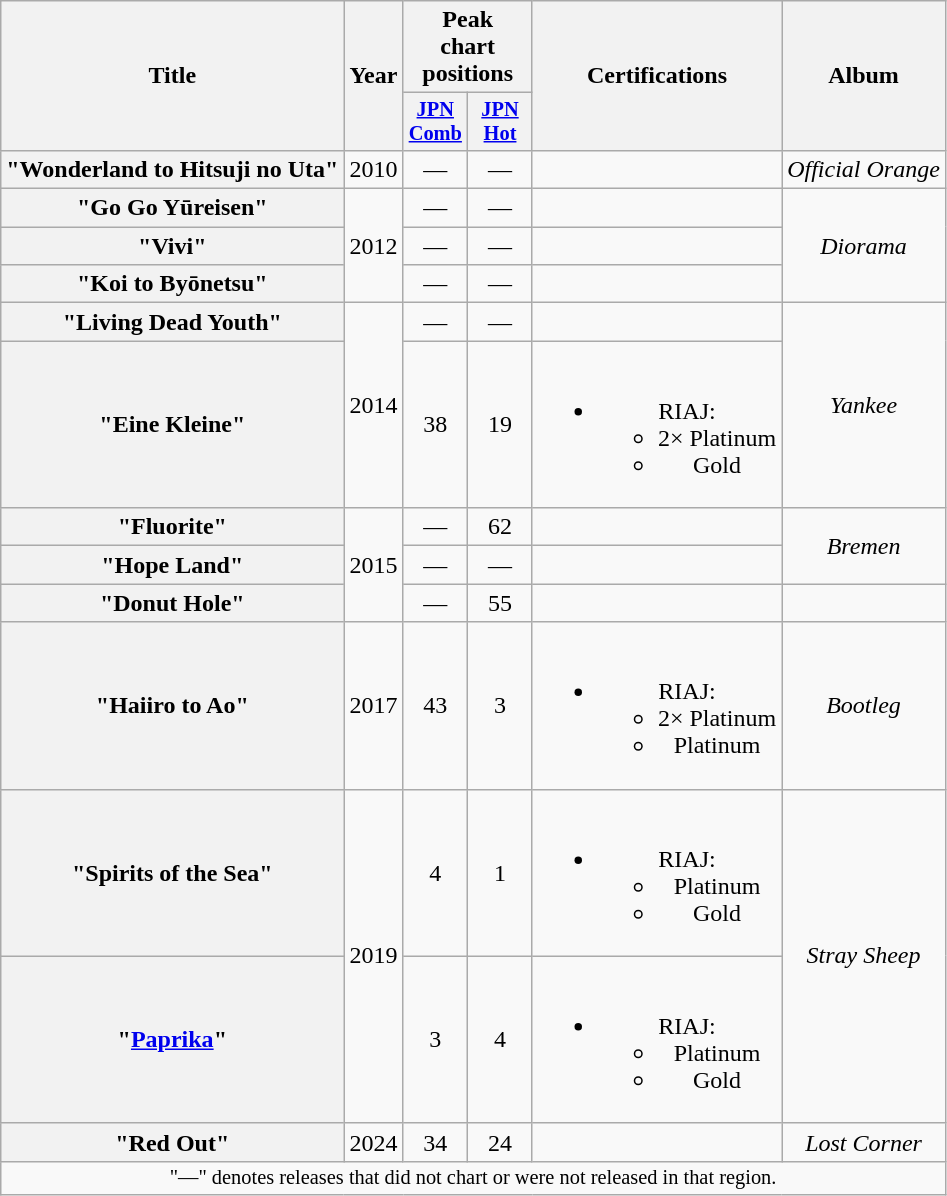<table class="wikitable plainrowheaders" style="text-align:center;">
<tr>
<th scope="col" rowspan="2">Title</th>
<th scope="col" rowspan="2">Year</th>
<th scope="col" colspan="2">Peak<br>chart<br>positions</th>
<th scope="col" rowspan="2">Certifications</th>
<th scope="col" rowspan="2">Album</th>
</tr>
<tr>
<th scope="col" style="width:2.7em;font-size:85%;"><a href='#'>JPN<br>Comb</a><br></th>
<th scope="col" style="width:2.7em;font-size:85%;"><a href='#'>JPN<br>Hot</a><br></th>
</tr>
<tr>
<th scope="row">"Wonderland to Hitsuji no Uta" <br></th>
<td>2010</td>
<td>—</td>
<td>—</td>
<td></td>
<td><em>Official Orange</em></td>
</tr>
<tr>
<th scope="row">"Go Go Yūreisen" </th>
<td rowspan="3">2012</td>
<td>—</td>
<td>—</td>
<td></td>
<td rowspan=3><em>Diorama</em></td>
</tr>
<tr>
<th scope="row">"Vivi"</th>
<td>—</td>
<td>—</td>
<td></td>
</tr>
<tr>
<th scope="row">"Koi to Byōnetsu" </th>
<td>—</td>
<td>—</td>
<td></td>
</tr>
<tr>
<th scope="row">"Living Dead Youth" </th>
<td rowspan="2">2014</td>
<td>—</td>
<td>—</td>
<td></td>
<td rowspan=2><em>Yankee</em></td>
</tr>
<tr>
<th scope="row">"Eine Kleine" </th>
<td>38</td>
<td>19</td>
<td><br><ul><li>RIAJ:<ul><li>2× Platinum </li><li>Gold </li></ul></li></ul></td>
</tr>
<tr>
<th scope="row">"Fluorite" </th>
<td rowspan="3">2015</td>
<td>—</td>
<td>62</td>
<td></td>
<td rowspan=2><em>Bremen</em></td>
</tr>
<tr>
<th scope="row">"Hope Land" </th>
<td>—</td>
<td>—</td>
</tr>
<tr>
<th scope="row">"Donut Hole" </th>
<td>—</td>
<td>55</td>
<td></td>
<td></td>
</tr>
<tr>
<th scope="row">"Haiiro to Ao" <br></th>
<td>2017</td>
<td>43</td>
<td>3</td>
<td><br><ul><li>RIAJ:<ul><li>2× Platinum </li><li>Platinum </li></ul></li></ul></td>
<td><em>Bootleg</em></td>
</tr>
<tr>
<th scope="row">"Spirits of the Sea" </th>
<td rowspan="2">2019</td>
<td>4</td>
<td>1</td>
<td><br><ul><li>RIAJ:<ul><li>Platinum </li><li>Gold </li></ul></li></ul></td>
<td rowspan="2"><em>Stray Sheep</em></td>
</tr>
<tr>
<th scope="row">"<a href='#'>Paprika</a>" </th>
<td>3</td>
<td>4</td>
<td><br><ul><li>RIAJ:<ul><li>Platinum </li><li>Gold </li></ul></li></ul></td>
</tr>
<tr>
<th scope="row">"Red Out"</th>
<td>2024</td>
<td>34</td>
<td>24</td>
<td></td>
<td><em>Lost Corner</em></td>
</tr>
<tr>
<td colspan="7" style="font-size:85%">"—" denotes releases that did not chart or were not released in that region.</td>
</tr>
</table>
